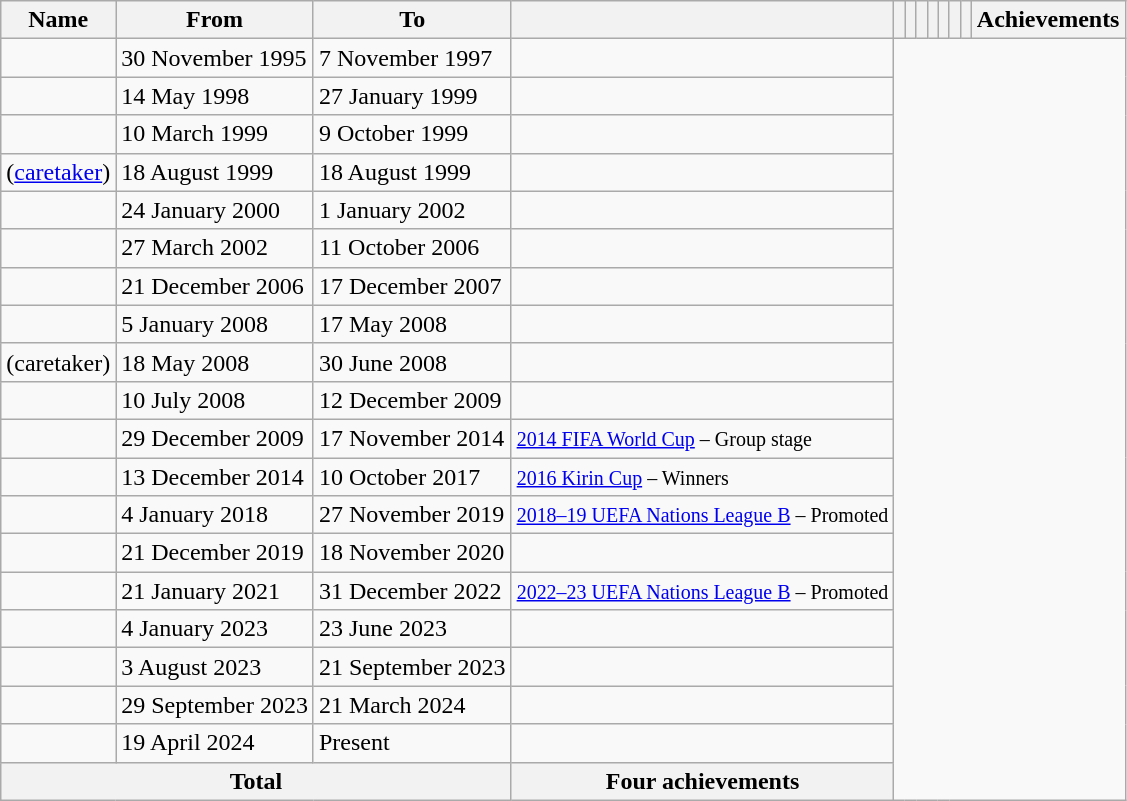<table class=wikitable style="text-align:left">
<tr>
<th>Name</th>
<th>From</th>
<th>To</th>
<th></th>
<th></th>
<th></th>
<th></th>
<th></th>
<th></th>
<th></th>
<th></th>
<th>Achievements</th>
</tr>
<tr>
<td> </td>
<td>30 November 1995</td>
<td>7 November 1997<br></td>
<td></td>
</tr>
<tr>
<td> </td>
<td>14 May 1998</td>
<td>27 January 1999<br></td>
<td></td>
</tr>
<tr>
<td> </td>
<td>10 March 1999</td>
<td>9 October 1999<br></td>
<td></td>
</tr>
<tr>
<td>  (<a href='#'>caretaker</a>)</td>
<td>18 August 1999</td>
<td>18 August 1999<br></td>
<td></td>
</tr>
<tr>
<td> </td>
<td>24 January 2000</td>
<td>1 January 2002<br></td>
<td></td>
</tr>
<tr>
<td> </td>
<td>27 March 2002</td>
<td>11 October 2006<br></td>
<td></td>
</tr>
<tr>
<td> </td>
<td>21 December 2006</td>
<td>17 December 2007<br></td>
<td></td>
</tr>
<tr>
<td> </td>
<td>5 January 2008</td>
<td>17 May 2008<br></td>
<td></td>
</tr>
<tr>
<td>  (caretaker)</td>
<td>18 May 2008</td>
<td>30 June 2008<br></td>
<td></td>
</tr>
<tr>
<td> </td>
<td>10 July 2008</td>
<td>12 December 2009<br></td>
<td></td>
</tr>
<tr>
<td> </td>
<td>29 December 2009</td>
<td>17 November 2014<br></td>
<td><small><a href='#'>2014 FIFA World Cup</a> – Group stage</small></td>
</tr>
<tr>
<td> </td>
<td>13 December 2014</td>
<td>10 October 2017<br></td>
<td><small><a href='#'>2016 Kirin Cup</a> – Winners</small></td>
</tr>
<tr>
<td> </td>
<td>4 January 2018</td>
<td>27 November 2019<br></td>
<td><small><a href='#'>2018–19 UEFA Nations League B</a> – Promoted</small></td>
</tr>
<tr>
<td> </td>
<td>21 December 2019</td>
<td>18 November 2020<br></td>
<td></td>
</tr>
<tr>
<td> </td>
<td>21 January 2021</td>
<td>31 December 2022<br></td>
<td><small><a href='#'>2022–23 UEFA Nations League B</a> – Promoted</small></td>
</tr>
<tr>
<td> </td>
<td>4 January 2023</td>
<td>23 June 2023<br></td>
<td></td>
</tr>
<tr>
<td> </td>
<td>3 August 2023</td>
<td>21 September 2023<br></td>
<td></td>
</tr>
<tr>
<td> </td>
<td>29 September 2023</td>
<td>21 March 2024<br></td>
<td></td>
</tr>
<tr>
<td> </td>
<td>19 April 2024</td>
<td>Present<br></td>
<td></td>
</tr>
<tr>
<th colspan=3>Total<br></th>
<th align=center>Four achievements</th>
</tr>
</table>
